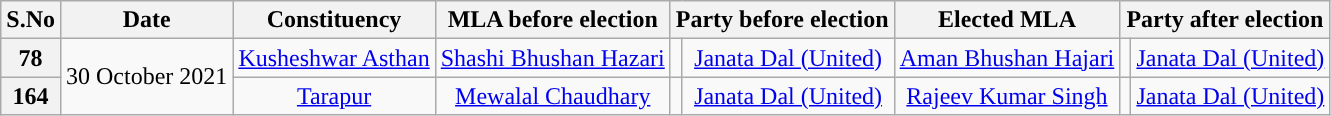<table class="wikitable sortable" style="text-align:center;">
<tr>
<th>S.No</th>
<th>Date</th>
<th>Constituency</th>
<th>MLA before election</th>
<th colspan="2">Party before election</th>
<th>Elected MLA</th>
<th colspan="2">Party after election</th>
</tr>
<tr>
<th>78</th>
<td Rowspan=2>30 October 2021</td>
<td><a href='#'>Kusheshwar Asthan</a></td>
<td><a href='#'>Shashi Bhushan Hazari</a></td>
<td bgcolor=></td>
<td><a href='#'>Janata Dal (United)</a></td>
<td><a href='#'>Aman Bhushan Hajari</a></td>
<td></td>
<td><a href='#'>Janata Dal (United)</a></td>
</tr>
<tr>
<th>164</th>
<td><a href='#'>Tarapur</a></td>
<td><a href='#'>Mewalal Chaudhary</a></td>
<td bgcolor=></td>
<td><a href='#'>Janata Dal (United)</a></td>
<td><a href='#'>Rajeev Kumar Singh</a></td>
<td></td>
<td><a href='#'>Janata Dal (United)</a></td>
</tr>
</table>
